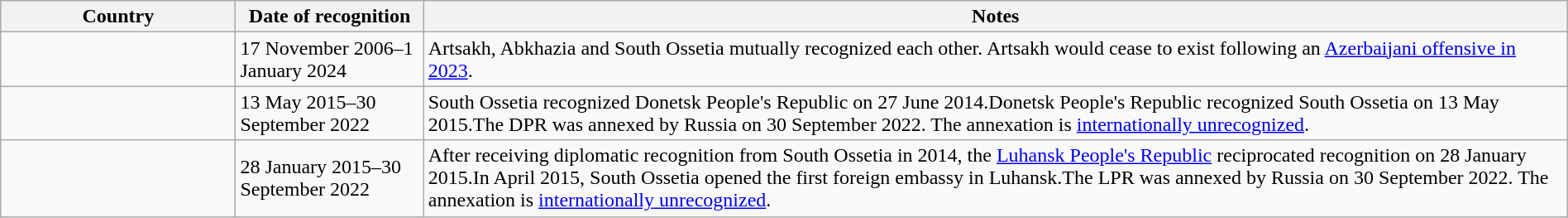<table class="wikitable sortable" style="margin:auto;">
<tr>
<th style="width:15%;">Country</th>
<th style="width:12%;">Date of recognition</th>
<th>Notes</th>
</tr>
<tr -valign="top">
<td></td>
<td>17 November 2006–1 January 2024</td>
<td>Artsakh, Abkhazia and South Ossetia mutually recognized each other. Artsakh would cease to exist following an <a href='#'>Azerbaijani offensive in 2023</a>.</td>
</tr>
<tr -valign="top">
<td></td>
<td>13 May 2015–30 September 2022</td>
<td>South Ossetia recognized Donetsk People's Republic on 27 June 2014.Donetsk People's Republic recognized South Ossetia on 13 May 2015.The DPR was annexed by Russia on 30 September 2022. The annexation is <a href='#'>internationally unrecognized</a>.</td>
</tr>
<tr -valign="top">
<td></td>
<td>28 January 2015–30 September 2022</td>
<td>After receiving diplomatic recognition from South Ossetia in 2014, the <a href='#'>Luhansk People's Republic</a> reciprocated recognition on 28 January 2015.In April 2015, South Ossetia opened the first foreign embassy in Luhansk.The LPR was annexed by Russia on 30 September 2022. The annexation is <a href='#'>internationally unrecognized</a>.</td>
</tr>
</table>
